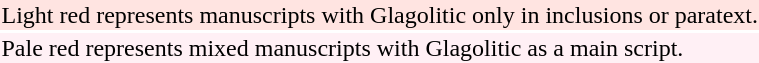<table style="background:transparent">
<tr>
<td bgcolor="MistyRose">Light red represents manuscripts with Glagolitic only in inclusions or paratext.</td>
</tr>
<tr>
<td bgcolor="LavenderBlush">Pale red represents mixed manuscripts with Glagolitic as a main script.</td>
</tr>
</table>
